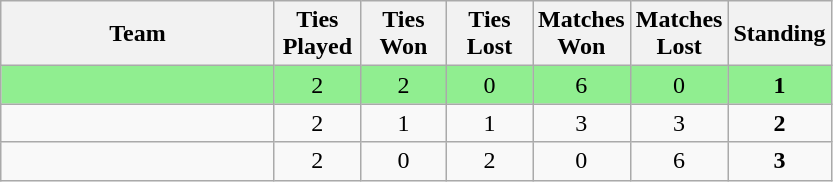<table class=wikitable style="text-align:center">
<tr>
<th width=175>Team</th>
<th width=50>Ties Played</th>
<th width=50>Ties Won</th>
<th width=50>Ties Lost</th>
<th width=50>Matches Won</th>
<th width=50>Matches Lost</th>
<th width=50>Standing</th>
</tr>
<tr bgcolor=lightgreen>
<td style="text-align:left"></td>
<td>2</td>
<td>2</td>
<td>0</td>
<td>6</td>
<td>0</td>
<td><strong>1</strong></td>
</tr>
<tr>
<td style="text-align:left"></td>
<td>2</td>
<td>1</td>
<td>1</td>
<td>3</td>
<td>3</td>
<td><strong>2</strong></td>
</tr>
<tr>
<td style="text-align:left"></td>
<td>2</td>
<td>0</td>
<td>2</td>
<td>0</td>
<td>6</td>
<td><strong>3</strong></td>
</tr>
</table>
